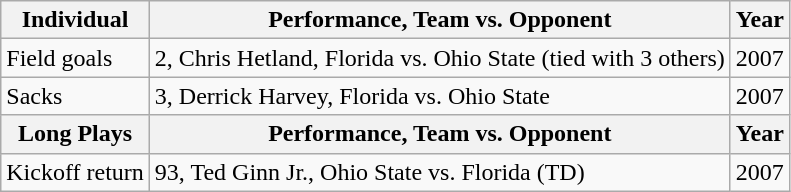<table class="wikitable">
<tr>
<th>Individual</th>
<th>Performance, Team vs. Opponent</th>
<th>Year</th>
</tr>
<tr>
<td>Field goals</td>
<td>2, Chris Hetland, Florida vs. Ohio State (tied with 3 others)</td>
<td>2007</td>
</tr>
<tr>
<td>Sacks</td>
<td>3, Derrick Harvey, Florida vs. Ohio State</td>
<td>2007</td>
</tr>
<tr>
<th>Long Plays</th>
<th>Performance, Team vs. Opponent</th>
<th>Year</th>
</tr>
<tr>
<td>Kickoff return</td>
<td>93, Ted Ginn Jr., Ohio State vs. Florida (TD)</td>
<td>2007</td>
</tr>
</table>
